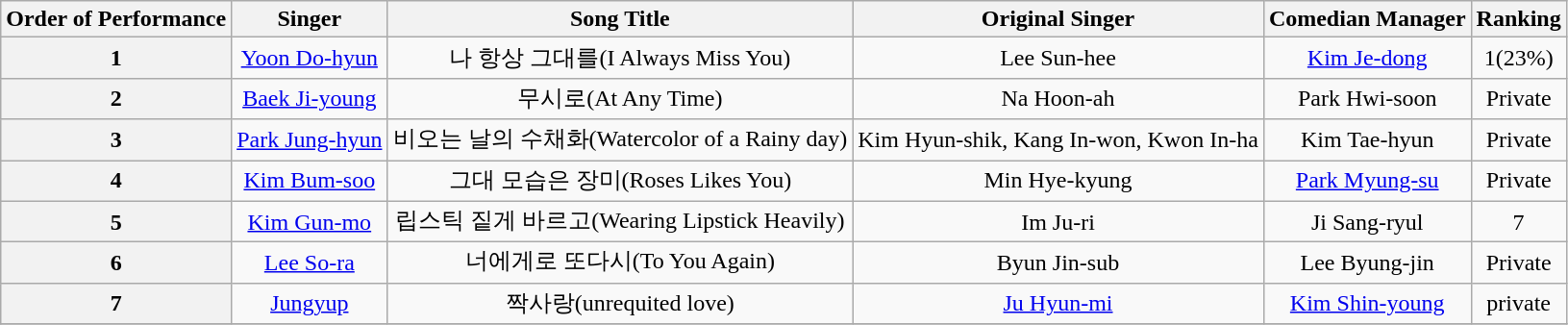<table class="wikitable">
<tr>
<th>Order of Performance</th>
<th>Singer</th>
<th>Song Title</th>
<th>Original Singer</th>
<th>Comedian Manager</th>
<th>Ranking</th>
</tr>
<tr align="center">
<th>1</th>
<td><a href='#'>Yoon Do-hyun</a></td>
<td>나 항상 그대를(I Always Miss You)</td>
<td>Lee Sun-hee</td>
<td><a href='#'>Kim Je-dong</a></td>
<td>1(23%)</td>
</tr>
<tr align="center">
<th>2</th>
<td><a href='#'>Baek Ji-young</a></td>
<td>무시로(At Any Time)</td>
<td>Na Hoon-ah</td>
<td>Park Hwi-soon</td>
<td>Private</td>
</tr>
<tr align="center">
<th>3</th>
<td><a href='#'>Park Jung-hyun</a></td>
<td>비오는 날의 수채화(Watercolor of a Rainy day)</td>
<td>Kim Hyun-shik, Kang In-won, Kwon In-ha</td>
<td>Kim Tae-hyun</td>
<td>Private</td>
</tr>
<tr align="center">
<th>4</th>
<td><a href='#'>Kim Bum-soo</a></td>
<td>그대 모습은 장미(Roses Likes You)</td>
<td>Min Hye-kyung</td>
<td><a href='#'>Park Myung-su</a></td>
<td>Private</td>
</tr>
<tr align="center">
<th>5</th>
<td><a href='#'>Kim Gun-mo</a></td>
<td>립스틱 짙게 바르고(Wearing Lipstick Heavily)</td>
<td>Im Ju-ri</td>
<td>Ji Sang-ryul</td>
<td>7</td>
</tr>
<tr align="center">
<th>6</th>
<td><a href='#'>Lee So-ra</a></td>
<td>너에게로 또다시(To You Again)</td>
<td>Byun Jin-sub</td>
<td>Lee Byung-jin</td>
<td>Private</td>
</tr>
<tr align="center">
<th>7</th>
<td><a href='#'>Jungyup</a></td>
<td>짝사랑(unrequited love)</td>
<td><a href='#'>Ju Hyun-mi</a></td>
<td><a href='#'>Kim Shin-young</a></td>
<td>private</td>
</tr>
<tr>
</tr>
</table>
